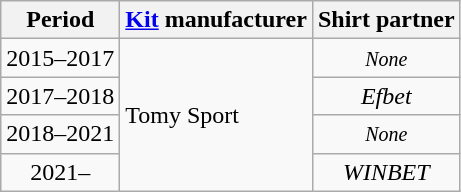<table class="wikitable" style="text-align: center">
<tr>
<th>Period</th>
<th><a href='#'>Kit</a> manufacturer</th>
<th>Shirt partner</th>
</tr>
<tr>
<td>2015–2017</td>
<td align="Left" rowspan=4> Tomy Sport</td>
<td><small><em>None</em></small></td>
</tr>
<tr>
<td>2017–2018</td>
<td><em>Efbet</em></td>
</tr>
<tr>
<td>2018–2021</td>
<td><small><em>None</em></small></td>
</tr>
<tr>
<td>2021–</td>
<td><em>WINBET</em></td>
</tr>
</table>
